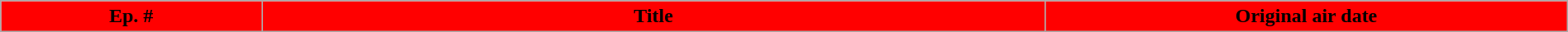<table class="wikitable plainrowheaders" style="width:100%; background:#fff;">
<tr>
<th style="background:red; width:10%;"><span>Ep. #</span></th>
<th style="background:red; width:30%;"><span>Title</span></th>
<th style="background:red; width:20%;"><span>Original air date</span><br>











</th>
</tr>
</table>
